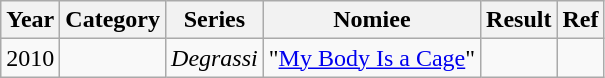<table class="wikitable">
<tr>
<th>Year</th>
<th>Category</th>
<th>Series</th>
<th>Nomiee</th>
<th>Result</th>
<th>Ref</th>
</tr>
<tr>
<td>2010</td>
<td></td>
<td><em>Degrassi</em></td>
<td>"<a href='#'>My Body Is a Cage</a>"</td>
<td></td>
<td></td>
</tr>
</table>
